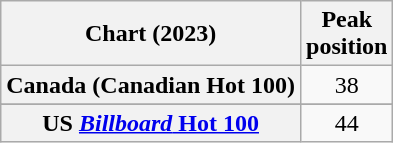<table class="wikitable plainrowheaders sortable" style="text-align:center">
<tr>
<th scope="col">Chart (2023)</th>
<th scope="col">Peak<br>position</th>
</tr>
<tr>
<th scope="row">Canada (Canadian Hot 100)</th>
<td>38</td>
</tr>
<tr>
</tr>
<tr>
</tr>
<tr>
<th scope="row">US <a href='#'><em>Billboard</em> Hot 100</a></th>
<td>44</td>
</tr>
</table>
